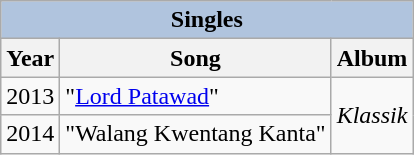<table class="wikitable">
<tr>
<th colspan="3" style="background:LightSteelBlue;">Singles</th>
</tr>
<tr>
<th>Year</th>
<th>Song</th>
<th>Album</th>
</tr>
<tr>
<td>2013</td>
<td>"<a href='#'>Lord Patawad</a>"</td>
<td rowspan=2><em>Klassik</em></td>
</tr>
<tr>
<td>2014</td>
<td>"Walang Kwentang Kanta"</td>
</tr>
</table>
